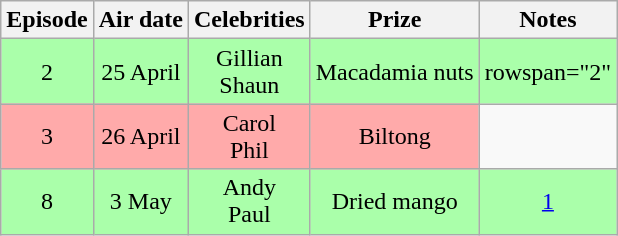<table class=wikitable style="text-align:center">
<tr>
<th>Episode</th>
<th>Air date</th>
<th>Celebrities</th>
<th>Prize</th>
<th>Notes</th>
</tr>
<tr style="background:#aaffaa;">
<td>2</td>
<td>25 April</td>
<td>Gillian<br>Shaun</td>
<td>Macadamia nuts</td>
<td>rowspan="2" </td>
</tr>
<tr style="background:#ffaaaa;">
<td>3</td>
<td>26 April</td>
<td>Carol<br>Phil</td>
<td>Biltong</td>
</tr>
<tr style="background:#aaffaa;">
<td>8</td>
<td>3 May</td>
<td>Andy<br>Paul</td>
<td>Dried mango</td>
<td><a href='#'>1</a></td>
</tr>
</table>
